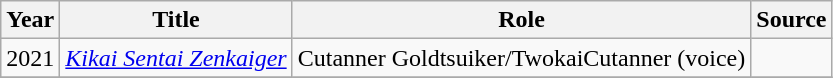<table class="wikitable sortable plainrowheaders">
<tr>
<th>Year</th>
<th>Title</th>
<th>Role</th>
<th class="unsortable">Source</th>
</tr>
<tr>
<td>2021</td>
<td><em><a href='#'>Kikai Sentai Zenkaiger</a></em></td>
<td>Cutanner Goldtsuiker/TwokaiCutanner (voice)</td>
<td></td>
</tr>
<tr>
</tr>
</table>
